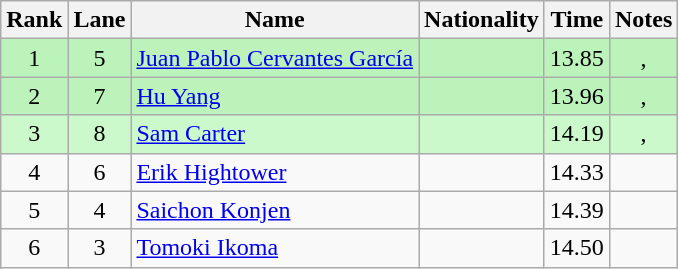<table class="wikitable sortable" style="text-align:center">
<tr>
<th>Rank</th>
<th>Lane</th>
<th>Name</th>
<th>Nationality</th>
<th>Time</th>
<th>Notes</th>
</tr>
<tr bgcolor=bbf3bb>
<td>1</td>
<td>5</td>
<td align="left"><a href='#'>Juan Pablo Cervantes García</a></td>
<td align="left"></td>
<td>13.85</td>
<td>, </td>
</tr>
<tr bgcolor=bbf3bb>
<td>2</td>
<td>7</td>
<td align="left"><a href='#'>Hu Yang</a></td>
<td align="left"></td>
<td>13.96</td>
<td>, </td>
</tr>
<tr bgcolor=ccf9cc>
<td>3</td>
<td>8</td>
<td align="left"><a href='#'>Sam Carter</a></td>
<td align="left"></td>
<td>14.19</td>
<td>, </td>
</tr>
<tr>
<td>4</td>
<td>6</td>
<td align="left"><a href='#'>Erik Hightower</a></td>
<td align="left"></td>
<td>14.33</td>
<td></td>
</tr>
<tr>
<td>5</td>
<td>4</td>
<td align="left"><a href='#'>Saichon Konjen</a></td>
<td align="left"></td>
<td>14.39</td>
<td></td>
</tr>
<tr>
<td>6</td>
<td>3</td>
<td align="left"><a href='#'>Tomoki Ikoma</a></td>
<td align="left"></td>
<td>14.50</td>
<td></td>
</tr>
</table>
